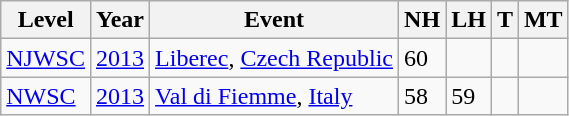<table class="wikitable sortable">
<tr>
<th>Level</th>
<th>Year</th>
<th>Event</th>
<th>NH</th>
<th>LH</th>
<th>T</th>
<th>MT</th>
</tr>
<tr>
<td><a href='#'>NJWSC</a></td>
<td><a href='#'>2013</a></td>
<td> <a href='#'>Liberec</a>, <a href='#'>Czech Republic</a></td>
<td>60</td>
<td></td>
<td></td>
<td></td>
</tr>
<tr>
<td><a href='#'>NWSC</a></td>
<td><a href='#'>2013</a></td>
<td> <a href='#'>Val di Fiemme</a>, <a href='#'>Italy</a></td>
<td>58</td>
<td>59</td>
<td></td>
<td></td>
</tr>
</table>
